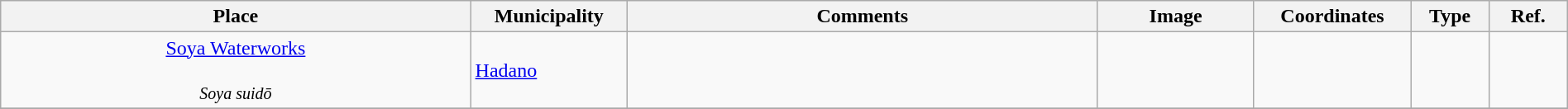<table class="wikitable sortable"  style="width:100%;">
<tr>
<th width="30%" align="left">Place</th>
<th width="10%" align="left">Municipality</th>
<th width="30%" align="left" class="unsortable">Comments</th>
<th width="10%" align="left"  class="unsortable">Image</th>
<th width="10%" align="left" class="unsortable">Coordinates</th>
<th width="5%" align="left">Type</th>
<th width="5%" align="left"  class="unsortable">Ref.</th>
</tr>
<tr>
<td align="center"><a href='#'>Soya Waterworks</a><br><br><small><em>Soya suidō</em></small></td>
<td><a href='#'>Hadano</a></td>
<td></td>
<td></td>
<td></td>
<td></td>
<td></td>
</tr>
<tr>
</tr>
</table>
